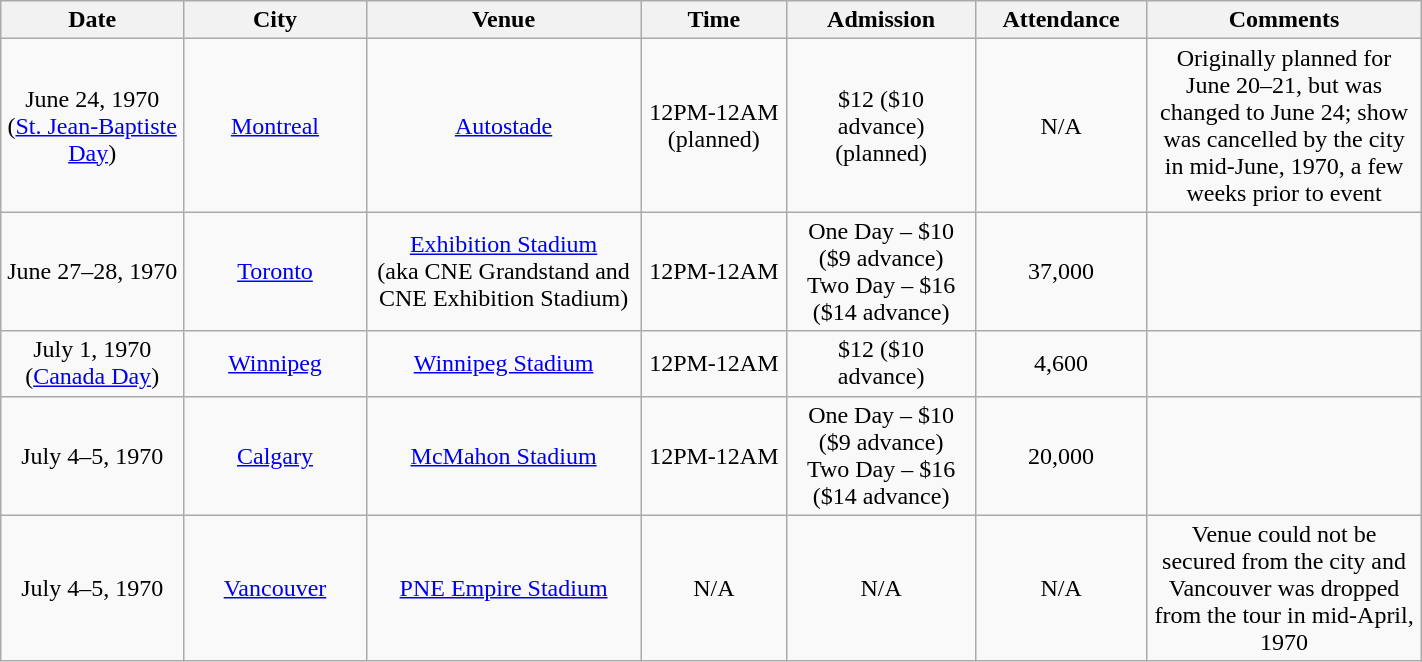<table class="wikitable" style="text-align: center; width: 75%">
<tr>
<th width="8%">Date</th>
<th width="8%">City</th>
<th width="12%">Venue</th>
<th width="5%">Time</th>
<th width="8%">Admission</th>
<th width="5%">Attendance</th>
<th width="12%">Comments</th>
</tr>
<tr>
<td>June 24, 1970<br>(<a href='#'>St. Jean-Baptiste Day</a>)</td>
<td><a href='#'>Montreal</a></td>
<td><a href='#'>Autostade</a></td>
<td>12PM-12AM<br>(planned)</td>
<td>$12 ($10 advance)<br>(planned)</td>
<td>N/A</td>
<td>Originally planned for June 20–21, but was changed to June 24; show was cancelled by the city in mid-June, 1970, a few weeks prior to event</td>
</tr>
<tr>
<td>June 27–28, 1970</td>
<td><a href='#'>Toronto</a></td>
<td><a href='#'>Exhibition Stadium</a><br>(aka CNE Grandstand and CNE Exhibition Stadium)</td>
<td>12PM-12AM</td>
<td>One Day – $10 ($9 advance)<br>Two Day – $16 ($14 advance)</td>
<td>37,000</td>
<td></td>
</tr>
<tr>
<td>July 1, 1970<br>(<a href='#'>Canada Day</a>)</td>
<td><a href='#'>Winnipeg</a></td>
<td><a href='#'>Winnipeg Stadium</a></td>
<td>12PM-12AM</td>
<td>$12 ($10 advance)</td>
<td>4,600</td>
<td></td>
</tr>
<tr>
<td>July 4–5, 1970</td>
<td><a href='#'>Calgary</a></td>
<td><a href='#'>McMahon Stadium</a></td>
<td>12PM-12AM</td>
<td>One Day – $10 ($9 advance)<br>Two Day – $16 ($14 advance)</td>
<td>20,000</td>
<td></td>
</tr>
<tr>
<td>July 4–5, 1970</td>
<td><a href='#'>Vancouver</a></td>
<td><a href='#'>PNE Empire Stadium</a></td>
<td>N/A</td>
<td>N/A</td>
<td>N/A</td>
<td>Venue could not be secured from the city and Vancouver was dropped from the tour in mid-April, 1970</td>
</tr>
</table>
